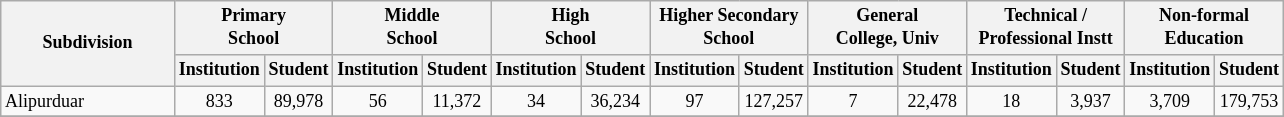<table class="wikitable" style="text-align:center;font-size: 9pt">
<tr>
<th width="110" rowspan="2">Subdivision</th>
<th colspan="2">Primary<br>School</th>
<th colspan="2">Middle<br>School</th>
<th colspan="2">High<br>School</th>
<th colspan="2">Higher Secondary<br>School</th>
<th colspan="2">General<br>College, Univ</th>
<th colspan="2">Technical /<br>Professional Instt</th>
<th colspan="2">Non-formal<br>Education</th>
</tr>
<tr>
<th width="30">Institution</th>
<th width="30">Student</th>
<th width="30">Institution</th>
<th width="30">Student</th>
<th width="30">Institution</th>
<th width="30">Student</th>
<th width="30">Institution</th>
<th width="30">Student</th>
<th width="30">Institution</th>
<th width="30">Student</th>
<th width="30">Institution</th>
<th width="30">Student</th>
<th width="30">Institution</th>
<th width="30">Student<br></th>
</tr>
<tr>
<td align=left>Alipurduar</td>
<td align="center">833</td>
<td align="center">89,978</td>
<td align="center">56</td>
<td align="center">11,372</td>
<td align="center">34</td>
<td align="center">36,234</td>
<td align="center">97</td>
<td align="center">127,257</td>
<td align="center">7</td>
<td align="center">22,478</td>
<td align="center">18</td>
<td align="center">3,937</td>
<td align="center">3,709</td>
<td align="center">179,753</td>
</tr>
<tr>
</tr>
</table>
